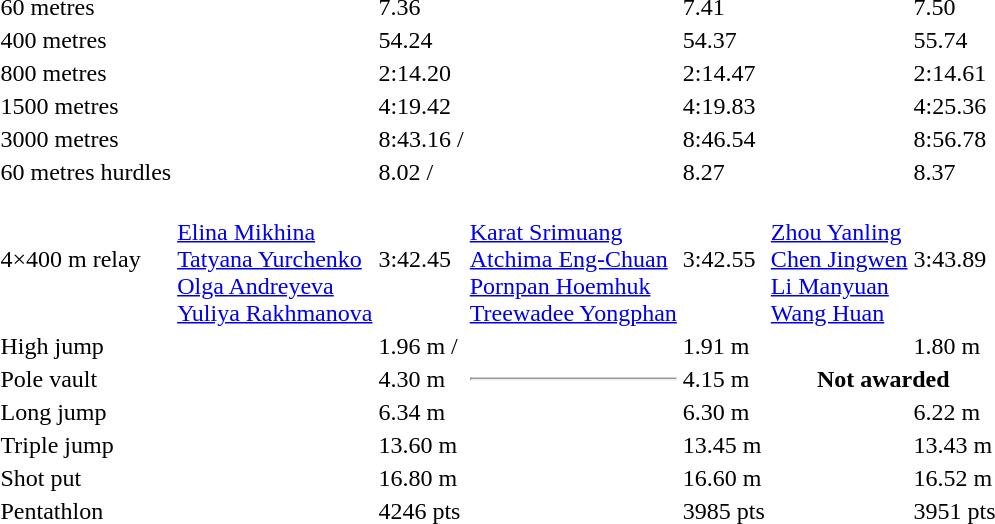<table>
<tr>
<td>60 metres</td>
<td></td>
<td>7.36</td>
<td></td>
<td>7.41</td>
<td></td>
<td>7.50</td>
</tr>
<tr>
<td>400 metres</td>
<td></td>
<td>54.24</td>
<td></td>
<td>54.37</td>
<td></td>
<td>55.74</td>
</tr>
<tr>
<td>800 metres</td>
<td></td>
<td>2:14.20</td>
<td></td>
<td>2:14.47</td>
<td></td>
<td>2:14.61</td>
</tr>
<tr>
<td>1500 metres</td>
<td></td>
<td>4:19.42</td>
<td></td>
<td>4:19.83</td>
<td></td>
<td>4:25.36</td>
</tr>
<tr>
<td>3000 metres</td>
<td></td>
<td>8:43.16 /</td>
<td></td>
<td>8:46.54 </td>
<td></td>
<td>8:56.78</td>
</tr>
<tr>
<td>60 metres hurdles</td>
<td></td>
<td>8.02 /</td>
<td></td>
<td>8.27</td>
<td></td>
<td>8.37</td>
</tr>
<tr>
<td>4×400 m relay</td>
<td><br><a href='#'>Elina Mikhina</a><br><a href='#'>Tatyana Yurchenko</a><br><a href='#'>Olga Andreyeva</a><br><a href='#'>Yuliya Rakhmanova</a></td>
<td>3:42.45</td>
<td><br><a href='#'>Karat Srimuang</a><br><a href='#'>Atchima Eng-Chuan</a><br><a href='#'>Pornpan Hoemhuk</a><br><a href='#'>Treewadee Yongphan</a></td>
<td>3:42.55</td>
<td><br><a href='#'>Zhou Yanling</a><br><a href='#'>Chen Jingwen</a><br><a href='#'>Li Manyuan</a><br><a href='#'>Wang Huan</a></td>
<td>3:43.89</td>
</tr>
<tr>
<td>High jump</td>
<td></td>
<td>1.96 m /</td>
<td></td>
<td>1.91 m</td>
<td></td>
<td>1.80 m</td>
</tr>
<tr>
<td>Pole vault</td>
<td></td>
<td>4.30 m</td>
<td><hr></td>
<td>4.15 m</td>
<th colspan=2>Not awarded</th>
</tr>
<tr>
<td>Long jump</td>
<td></td>
<td>6.34 m</td>
<td></td>
<td>6.30 m</td>
<td></td>
<td>6.22 m</td>
</tr>
<tr>
<td>Triple jump</td>
<td></td>
<td>13.60 m</td>
<td></td>
<td>13.45 m</td>
<td></td>
<td>13.43 m</td>
</tr>
<tr>
<td>Shot put</td>
<td></td>
<td>16.80 m</td>
<td></td>
<td>16.60 m</td>
<td></td>
<td>16.52 m</td>
</tr>
<tr>
<td>Pentathlon</td>
<td></td>
<td>4246 pts</td>
<td></td>
<td>3985 pts</td>
<td></td>
<td>3951 pts</td>
</tr>
</table>
